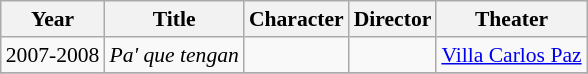<table class="wikitable" style="font-size: 90%;">
<tr>
<th>Year</th>
<th>Title</th>
<th>Character</th>
<th>Director</th>
<th>Theater</th>
</tr>
<tr>
<td>2007-2008</td>
<td><em>Pa' que tengan</em></td>
<td></td>
<td></td>
<td><a href='#'>Villa Carlos Paz</a></td>
</tr>
<tr>
</tr>
</table>
